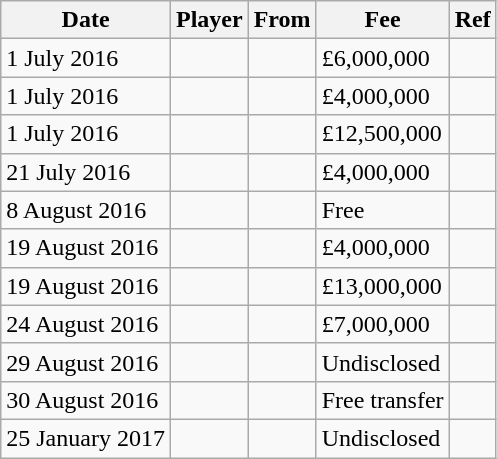<table class="wikitable">
<tr>
<th>Date</th>
<th>Player</th>
<th>From</th>
<th>Fee</th>
<th>Ref</th>
</tr>
<tr>
<td>1 July 2016</td>
<td></td>
<td></td>
<td>£6,000,000</td>
<td></td>
</tr>
<tr>
<td>1 July 2016</td>
<td></td>
<td></td>
<td>£4,000,000</td>
<td></td>
</tr>
<tr>
<td>1 July 2016</td>
<td></td>
<td></td>
<td>£12,500,000</td>
<td></td>
</tr>
<tr>
<td>21 July 2016</td>
<td></td>
<td></td>
<td>£4,000,000</td>
<td></td>
</tr>
<tr>
<td>8 August 2016</td>
<td></td>
<td></td>
<td>Free</td>
<td></td>
</tr>
<tr>
<td>19 August 2016</td>
<td></td>
<td></td>
<td>£4,000,000</td>
<td></td>
</tr>
<tr>
<td>19 August 2016</td>
<td></td>
<td></td>
<td>£13,000,000</td>
<td></td>
</tr>
<tr>
<td>24 August 2016</td>
<td></td>
<td></td>
<td>£7,000,000</td>
<td></td>
</tr>
<tr>
<td>29 August 2016</td>
<td></td>
<td></td>
<td>Undisclosed</td>
<td></td>
</tr>
<tr>
<td>30 August 2016</td>
<td></td>
<td></td>
<td>Free transfer</td>
<td></td>
</tr>
<tr>
<td>25 January 2017</td>
<td></td>
<td></td>
<td>Undisclosed</td>
<td></td>
</tr>
</table>
